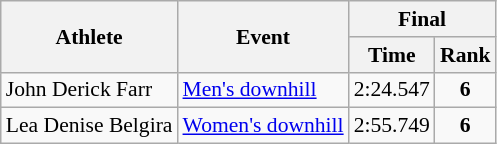<table class=wikitable style="font-size:90%; text-align:center">
<tr>
<th rowspan="2">Athlete</th>
<th rowspan="2">Event</th>
<th colspan=2>Final</th>
</tr>
<tr>
<th>Time</th>
<th>Rank</th>
</tr>
<tr>
<td align=left>John Derick Farr</td>
<td align=left><a href='#'>Men's downhill</a></td>
<td>2:24.547</td>
<td><strong>6</strong></td>
</tr>
<tr>
<td align=left>Lea Denise Belgira</td>
<td align=left><a href='#'>Women's downhill</a></td>
<td>2:55.749</td>
<td><strong>6</strong></td>
</tr>
</table>
